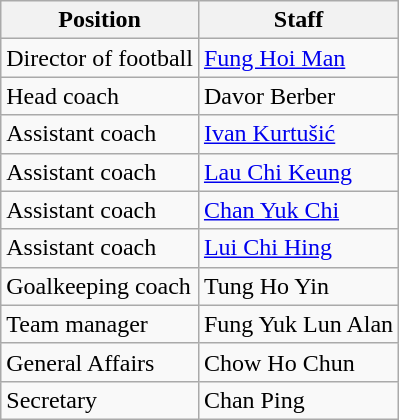<table class="wikitable">
<tr>
<th>Position</th>
<th>Staff</th>
</tr>
<tr>
<td>Director of football</td>
<td> <a href='#'>Fung Hoi Man</a></td>
</tr>
<tr>
<td>Head coach</td>
<td> Davor Berber</td>
</tr>
<tr>
<td>Assistant coach</td>
<td> <a href='#'>Ivan Kurtušić</a></td>
</tr>
<tr>
<td>Assistant coach</td>
<td> <a href='#'>Lau Chi Keung</a></td>
</tr>
<tr>
<td>Assistant coach</td>
<td> <a href='#'>Chan Yuk Chi</a></td>
</tr>
<tr>
<td>Assistant coach</td>
<td> <a href='#'>Lui Chi Hing</a></td>
</tr>
<tr>
<td>Goalkeeping coach</td>
<td> Tung Ho Yin</td>
</tr>
<tr>
<td>Team manager</td>
<td> Fung Yuk Lun Alan</td>
</tr>
<tr>
<td>General Affairs</td>
<td> Chow Ho Chun</td>
</tr>
<tr>
<td>Secretary</td>
<td> Chan Ping</td>
</tr>
</table>
